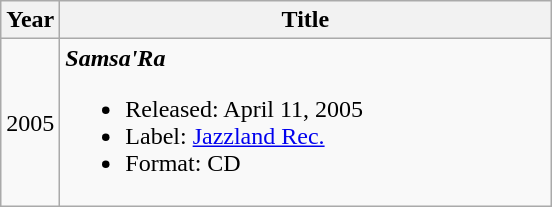<table class="wikitable">
<tr>
<th>Year</th>
<th style="width:225px;">Title</th>
</tr>
<tr>
<td>2005</td>
<td style="width:20em"><strong><em>Samsa'Ra</em></strong><br><ul><li>Released: April 11, 2005</li><li>Label: <a href='#'>Jazzland Rec.</a> </li><li>Format: CD</li></ul></td>
</tr>
</table>
